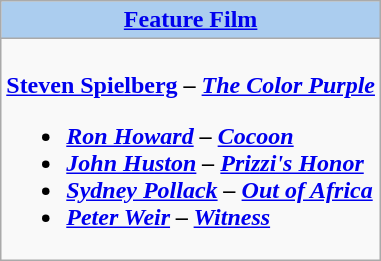<table class=wikitable style="width="100%">
<tr>
<th colspan="2" style="background:#abcdef;"><a href='#'>Feature Film</a></th>
</tr>
<tr>
<td colspan="2" style="vertical-align:top;"><br><strong><a href='#'>Steven Spielberg</a> – <em><a href='#'>The Color Purple</a><strong><em><ul><li><a href='#'>Ron Howard</a> – </em><a href='#'>Cocoon</a><em></li><li><a href='#'>John Huston</a> – </em><a href='#'>Prizzi's Honor</a><em></li><li><a href='#'>Sydney Pollack</a> – </em><a href='#'>Out of Africa</a><em></li><li><a href='#'>Peter Weir</a> – </em><a href='#'>Witness</a><em></li></ul></td>
</tr>
</table>
